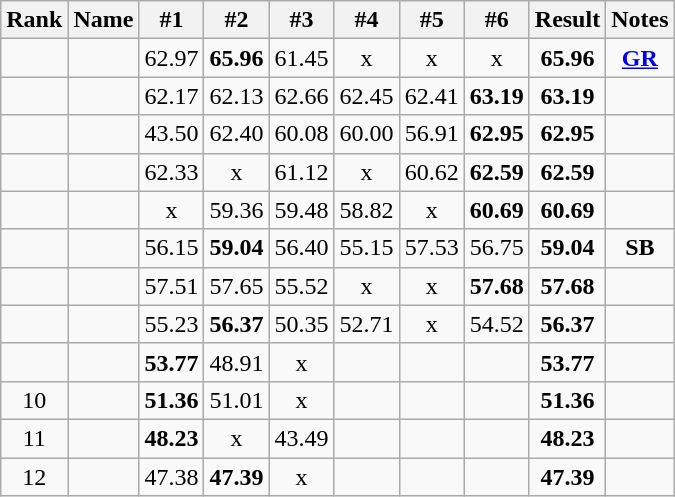<table class="wikitable sortable" style="text-align:center">
<tr>
<th>Rank</th>
<th>Name</th>
<th>#1</th>
<th>#2</th>
<th>#3</th>
<th>#4</th>
<th>#5</th>
<th>#6</th>
<th>Result</th>
<th>Notes</th>
</tr>
<tr>
<td></td>
<td align="left"></td>
<td>62.97</td>
<td><strong>65.96</strong></td>
<td>61.45</td>
<td>x</td>
<td>x</td>
<td>x</td>
<td><strong>65.96</strong></td>
<td><a href='#'><strong>GR</strong></a></td>
</tr>
<tr>
<td></td>
<td align="left"></td>
<td>62.17</td>
<td>62.13</td>
<td>62.66</td>
<td>62.45</td>
<td>62.41</td>
<td><strong>63.19</strong></td>
<td><strong>63.19</strong></td>
<td></td>
</tr>
<tr>
<td></td>
<td align="left"></td>
<td>43.50</td>
<td>62.40</td>
<td>60.08</td>
<td>60.00</td>
<td>56.91</td>
<td><strong>62.95</strong></td>
<td><strong>62.95</strong></td>
<td></td>
</tr>
<tr>
<td></td>
<td align="left"></td>
<td>62.33</td>
<td>x</td>
<td>61.12</td>
<td>x</td>
<td>60.62</td>
<td><strong>62.59</strong></td>
<td><strong>62.59</strong></td>
<td></td>
</tr>
<tr>
<td></td>
<td align="left"></td>
<td>x</td>
<td>59.36</td>
<td>59.48</td>
<td>58.82</td>
<td>x</td>
<td><strong>60.69</strong></td>
<td><strong>60.69</strong></td>
<td></td>
</tr>
<tr>
<td></td>
<td align="left"></td>
<td>56.15</td>
<td><strong>59.04</strong></td>
<td>56.40</td>
<td>55.15</td>
<td>57.53</td>
<td>56.75</td>
<td><strong>59.04</strong></td>
<td><strong>SB</strong></td>
</tr>
<tr>
<td></td>
<td align="left"></td>
<td>57.51</td>
<td>57.65</td>
<td>55.52</td>
<td>x</td>
<td>x</td>
<td><strong>57.68</strong></td>
<td><strong>57.68</strong></td>
<td></td>
</tr>
<tr>
<td></td>
<td align="left"></td>
<td>55.23</td>
<td><strong>56.37</strong></td>
<td>50.35</td>
<td>52.71</td>
<td>x</td>
<td>54.52</td>
<td><strong>56.37</strong></td>
<td></td>
</tr>
<tr>
<td></td>
<td align="left"></td>
<td><strong>53.77</strong></td>
<td>48.91</td>
<td>x</td>
<td></td>
<td></td>
<td></td>
<td><strong>53.77</strong></td>
<td></td>
</tr>
<tr>
<td>10</td>
<td align="left"></td>
<td><strong>51.36</strong></td>
<td>51.01</td>
<td>x</td>
<td></td>
<td></td>
<td></td>
<td><strong>51.36</strong></td>
<td></td>
</tr>
<tr>
<td>11</td>
<td align="left"></td>
<td><strong>48.23</strong></td>
<td>x</td>
<td>43.49</td>
<td></td>
<td></td>
<td></td>
<td><strong>48.23</strong></td>
<td></td>
</tr>
<tr>
<td>12</td>
<td align="left"></td>
<td>47.38</td>
<td><strong>47.39</strong></td>
<td>x</td>
<td></td>
<td></td>
<td></td>
<td><strong>47.39</strong></td>
<td></td>
</tr>
</table>
